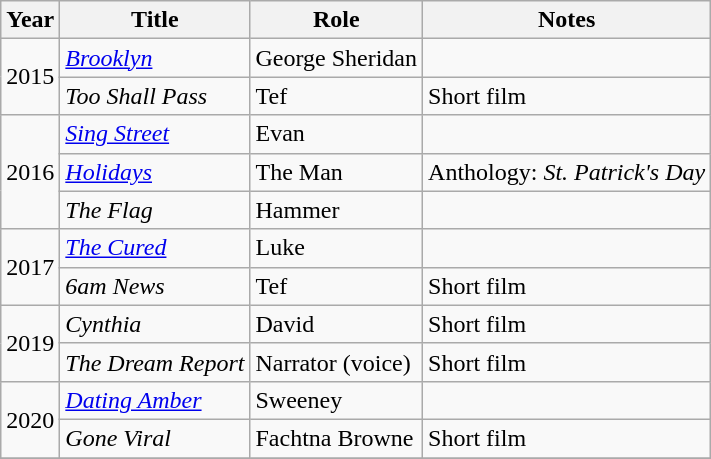<table class="wikitable sortable">
<tr>
<th>Year</th>
<th>Title</th>
<th>Role</th>
<th class="unsortable">Notes</th>
</tr>
<tr>
<td rowspan="2">2015</td>
<td><em><a href='#'>Brooklyn</a></em></td>
<td>George Sheridan</td>
<td></td>
</tr>
<tr>
<td><em>Too Shall Pass</em></td>
<td>Tef</td>
<td>Short film</td>
</tr>
<tr>
<td rowspan="3">2016</td>
<td><em><a href='#'>Sing Street</a></em></td>
<td>Evan</td>
<td></td>
</tr>
<tr>
<td><em><a href='#'>Holidays</a></em></td>
<td>The Man</td>
<td>Anthology: <em>St. Patrick's Day</em></td>
</tr>
<tr>
<td><em>The Flag</em></td>
<td>Hammer</td>
<td></td>
</tr>
<tr>
<td rowspan="2">2017</td>
<td><em><a href='#'>The Cured</a></em></td>
<td>Luke</td>
<td></td>
</tr>
<tr>
<td><em>6am News</em></td>
<td>Tef</td>
<td>Short film</td>
</tr>
<tr>
<td rowspan="2">2019</td>
<td><em>Cynthia</em></td>
<td>David</td>
<td>Short film</td>
</tr>
<tr>
<td><em>The Dream Report</em></td>
<td>Narrator (voice)</td>
<td>Short film</td>
</tr>
<tr>
<td rowspan="2">2020</td>
<td><em><a href='#'>Dating Amber</a></em></td>
<td>Sweeney</td>
<td></td>
</tr>
<tr>
<td><em>Gone Viral</em></td>
<td>Fachtna Browne</td>
<td>Short film</td>
</tr>
<tr>
</tr>
</table>
